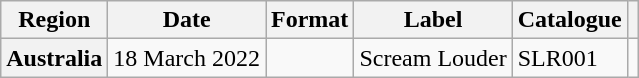<table class="wikitable plainrowheaders">
<tr>
<th scope="col">Region</th>
<th scope="col">Date</th>
<th scope="col">Format</th>
<th scope="col">Label</th>
<th scope="col">Catalogue</th>
<th scope="col"></th>
</tr>
<tr>
<th scope="row">Australia</th>
<td>18 March 2022</td>
<td></td>
<td>Scream Louder</td>
<td>SLR001</td>
<td align="center"></td>
</tr>
</table>
